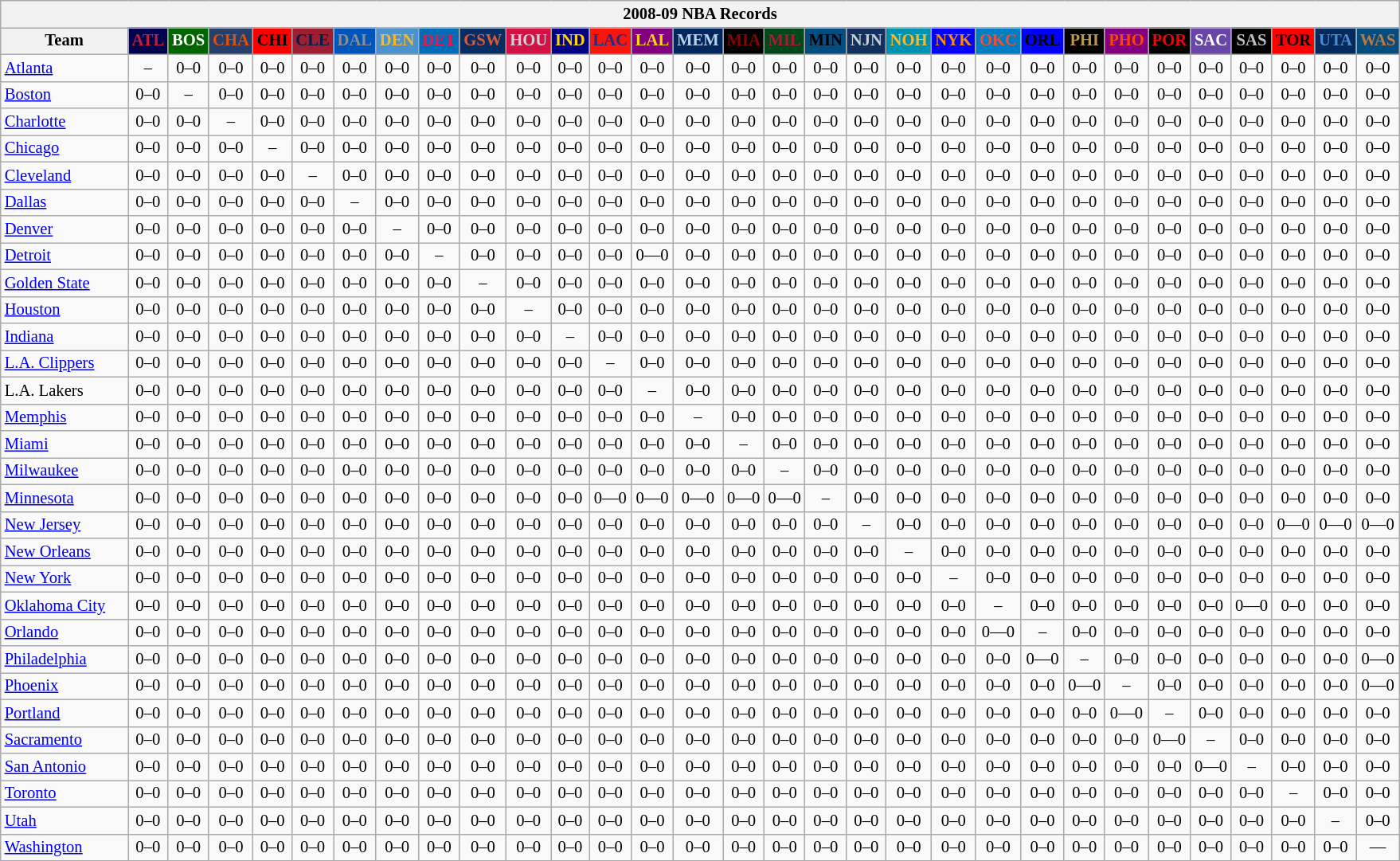<table class="wikitable" style="font-size:86%; text-align:center;">
<tr>
<th colspan=31>2008-09 NBA Records</th>
</tr>
<tr>
<th width=100>Team</th>
<th style="background:#00004d;color:#C41E3a;width=35">ATL</th>
<th style="background:#006400;color:#FFFFFF;width=35">BOS</th>
<th style="background:#253E6A;color:#DF5106;width=35">CHA</th>
<th style="background:#FF0000;color:#000000;width=35">CHI</th>
<th style="background:#9F1F32;color:#001D43;width=35">CLE</th>
<th style="background:#0055BA;color:#898D8F;width=35">DAL</th>
<th style="background:#4C92CC;color:#FDB827;width=35">DEN</th>
<th style="background:#006BB7;color:#ED164B;width=35">DET</th>
<th style="background:#072E63;color:#DC5A34;width=35">GSW</th>
<th style="background:#D31145;color:#CBD4D8;width=35">HOU</th>
<th style="background:#000080;color:#FFD700;width=35">IND</th>
<th style="background:#F9160D;color:#1A2E8B;width=35">LAC</th>
<th style="background:#800080;color:#FFD700;width=35">LAL</th>
<th style="background:#00265B;color:#BAD1EB;width=35">MEM</th>
<th style="background:#000000;color:#8B0000;width=35">MIA</th>
<th style="background:#00471B;color:#AC1A2F;width=35">MIL</th>
<th style="background:#044D80;color:#000000;width=35">MIN</th>
<th style="background:#12305B;color:#C4CED4;width=35">NJN</th>
<th style="background:#0093B1;color:#FDB827;width=35">NOH</th>
<th style="background:#0000FF;color:#FF8C00;width=35">NYK</th>
<th style="background:#007DC3;color:#F05033;width=35">OKC</th>
<th style="background:#0000FF;color:#000000;width=35">ORL</th>
<th style="background:#000000;color:#BB9754;width=35">PHI</th>
<th style="background:#800080;color:#FF4500;width=35">PHO</th>
<th style="background:#000000;color:#FF0000;width=35">POR</th>
<th style="background:#6846A8;color:#FFFFFF;width=35">SAC</th>
<th style="background:#000000;color:#C0C0C0;width=35">SAS</th>
<th style="background:#FF0000;color:#000000;width=35">TOR</th>
<th style="background:#042A5C;color:#4C8ECC;width=35">UTA</th>
<th style="background:#044D7D;color:#BC7A44;width=35">WAS</th>
</tr>
<tr>
<td style="text-align:left;"><a href='#'>Atlanta</a></td>
<td>–</td>
<td>0–0</td>
<td>0–0</td>
<td>0–0</td>
<td>0–0</td>
<td>0–0</td>
<td>0–0</td>
<td>0–0</td>
<td>0–0</td>
<td>0–0</td>
<td>0–0</td>
<td>0–0</td>
<td>0–0</td>
<td>0–0</td>
<td>0–0</td>
<td>0–0</td>
<td>0–0</td>
<td>0–0</td>
<td>0–0</td>
<td>0–0</td>
<td>0–0</td>
<td>0–0</td>
<td>0–0</td>
<td>0–0</td>
<td>0–0</td>
<td>0–0</td>
<td>0–0</td>
<td>0–0</td>
<td>0–0</td>
<td>0–0</td>
</tr>
<tr>
<td style="text-align:left;"><a href='#'>Boston</a></td>
<td>0–0</td>
<td>–</td>
<td>0–0</td>
<td>0–0</td>
<td>0–0</td>
<td>0–0</td>
<td>0–0</td>
<td>0–0</td>
<td>0–0</td>
<td>0–0</td>
<td>0–0</td>
<td>0–0</td>
<td>0–0</td>
<td>0–0</td>
<td>0–0</td>
<td>0–0</td>
<td>0–0</td>
<td>0–0</td>
<td>0–0</td>
<td>0–0</td>
<td>0–0</td>
<td>0–0</td>
<td>0–0</td>
<td>0–0</td>
<td>0–0</td>
<td>0–0</td>
<td>0–0</td>
<td>0–0</td>
<td>0–0</td>
<td>0–0</td>
</tr>
<tr>
<td style="text-align:left;"><a href='#'>Charlotte</a></td>
<td>0–0</td>
<td>0–0</td>
<td>–</td>
<td>0–0</td>
<td>0–0</td>
<td>0–0</td>
<td>0–0</td>
<td>0–0</td>
<td>0–0</td>
<td>0–0</td>
<td>0–0</td>
<td>0–0</td>
<td>0–0</td>
<td>0–0</td>
<td>0–0</td>
<td>0–0</td>
<td>0–0</td>
<td>0–0</td>
<td>0–0</td>
<td>0–0</td>
<td>0–0</td>
<td>0–0</td>
<td>0–0</td>
<td>0–0</td>
<td>0–0</td>
<td>0–0</td>
<td>0–0</td>
<td>0–0</td>
<td>0–0</td>
<td>0–0</td>
</tr>
<tr>
<td style="text-align:left;"><a href='#'>Chicago</a></td>
<td>0–0</td>
<td>0–0</td>
<td>0–0</td>
<td>–</td>
<td>0–0</td>
<td>0–0</td>
<td>0–0</td>
<td>0–0</td>
<td>0–0</td>
<td>0–0</td>
<td>0–0</td>
<td>0–0</td>
<td>0–0</td>
<td>0–0</td>
<td>0–0</td>
<td>0–0</td>
<td>0–0</td>
<td>0–0</td>
<td>0–0</td>
<td>0–0</td>
<td>0–0</td>
<td>0–0</td>
<td>0–0</td>
<td>0–0</td>
<td>0–0</td>
<td>0–0</td>
<td>0–0</td>
<td>0–0</td>
<td>0–0</td>
<td>0–0</td>
</tr>
<tr>
<td style="text-align:left;"><a href='#'>Cleveland</a></td>
<td>0–0</td>
<td>0–0</td>
<td>0–0</td>
<td>0–0</td>
<td>–</td>
<td>0–0</td>
<td>0–0</td>
<td>0–0</td>
<td>0–0</td>
<td>0–0</td>
<td>0–0</td>
<td>0–0</td>
<td>0–0</td>
<td>0–0</td>
<td>0–0</td>
<td>0–0</td>
<td>0–0</td>
<td>0–0</td>
<td>0–0</td>
<td>0–0</td>
<td>0–0</td>
<td>0–0</td>
<td>0–0</td>
<td>0–0</td>
<td>0–0</td>
<td>0–0</td>
<td>0–0</td>
<td>0–0</td>
<td>0–0</td>
<td>0–0</td>
</tr>
<tr>
<td style="text-align:left;"><a href='#'>Dallas</a></td>
<td>0–0</td>
<td>0–0</td>
<td>0–0</td>
<td>0–0</td>
<td>0–0</td>
<td>–</td>
<td>0–0</td>
<td>0–0</td>
<td>0–0</td>
<td>0–0</td>
<td>0–0</td>
<td>0–0</td>
<td>0–0</td>
<td>0–0</td>
<td>0–0</td>
<td>0–0</td>
<td>0–0</td>
<td>0–0</td>
<td>0–0</td>
<td>0–0</td>
<td>0–0</td>
<td>0–0</td>
<td>0–0</td>
<td>0–0</td>
<td>0–0</td>
<td>0–0</td>
<td>0–0</td>
<td>0–0</td>
<td>0–0</td>
<td>0–0</td>
</tr>
<tr>
<td style="text-align:left;"><a href='#'>Denver</a></td>
<td>0–0</td>
<td>0–0</td>
<td>0–0</td>
<td>0–0</td>
<td>0–0</td>
<td>0–0</td>
<td>–</td>
<td>0–0</td>
<td>0–0</td>
<td>0–0</td>
<td>0–0</td>
<td>0–0</td>
<td>0–0</td>
<td>0–0</td>
<td>0–0</td>
<td>0–0</td>
<td>0–0</td>
<td>0–0</td>
<td>0–0</td>
<td>0–0</td>
<td>0–0</td>
<td>0–0</td>
<td>0–0</td>
<td>0–0</td>
<td>0–0</td>
<td>0–0</td>
<td>0–0</td>
<td>0–0</td>
<td>0–0</td>
<td>0–0</td>
</tr>
<tr>
<td style="text-align:left;"><a href='#'>Detroit</a></td>
<td>0–0</td>
<td>0–0</td>
<td>0–0</td>
<td>0–0</td>
<td>0–0</td>
<td>0–0</td>
<td>0–0</td>
<td>–</td>
<td>0–0</td>
<td>0–0</td>
<td>0–0</td>
<td>0–0</td>
<td>0—0</td>
<td>0–0</td>
<td>0–0</td>
<td>0–0</td>
<td>0–0</td>
<td>0–0</td>
<td>0–0</td>
<td>0–0</td>
<td>0–0</td>
<td>0–0</td>
<td>0–0</td>
<td>0–0</td>
<td>0–0</td>
<td>0–0</td>
<td>0–0</td>
<td>0–0</td>
<td>0–0</td>
<td>0–0</td>
</tr>
<tr>
<td style="text-align:left;"><a href='#'>Golden State</a></td>
<td>0–0</td>
<td>0–0</td>
<td>0–0</td>
<td>0–0</td>
<td>0–0</td>
<td>0–0</td>
<td>0–0</td>
<td>0–0</td>
<td>–</td>
<td>0–0</td>
<td>0–0</td>
<td>0–0</td>
<td>0–0</td>
<td>0–0</td>
<td>0–0</td>
<td>0–0</td>
<td>0–0</td>
<td>0–0</td>
<td>0–0</td>
<td>0–0</td>
<td>0–0</td>
<td>0–0</td>
<td>0–0</td>
<td>0–0</td>
<td>0–0</td>
<td>0–0</td>
<td>0–0</td>
<td>0–0</td>
<td>0–0</td>
<td>0–0</td>
</tr>
<tr>
<td style="text-align:left;"><a href='#'>Houston</a></td>
<td>0–0</td>
<td>0–0</td>
<td>0–0</td>
<td>0–0</td>
<td>0–0</td>
<td>0–0</td>
<td>0–0</td>
<td>0–0</td>
<td>0–0</td>
<td>–</td>
<td>0–0</td>
<td>0–0</td>
<td>0–0</td>
<td>0–0</td>
<td>0–0</td>
<td>0–0</td>
<td>0–0</td>
<td>0–0</td>
<td>0–0</td>
<td>0–0</td>
<td>0–0</td>
<td>0–0</td>
<td>0–0</td>
<td>0–0</td>
<td>0–0</td>
<td>0–0</td>
<td>0–0</td>
<td>0–0</td>
<td>0–0</td>
<td>0–0</td>
</tr>
<tr>
<td style="text-align:left;"><a href='#'>Indiana</a></td>
<td>0–0</td>
<td>0–0</td>
<td>0–0</td>
<td>0–0</td>
<td>0–0</td>
<td>0–0</td>
<td>0–0</td>
<td>0–0</td>
<td>0–0</td>
<td>0–0</td>
<td>–</td>
<td>0–0</td>
<td>0–0</td>
<td>0–0</td>
<td>0–0</td>
<td>0–0</td>
<td>0–0</td>
<td>0–0</td>
<td>0–0</td>
<td>0–0</td>
<td>0–0</td>
<td>0–0</td>
<td>0–0</td>
<td>0–0</td>
<td>0–0</td>
<td>0–0</td>
<td>0–0</td>
<td>0–0</td>
<td>0–0</td>
<td>0–0</td>
</tr>
<tr>
<td style="text-align:left;"><a href='#'>L.A. Clippers</a></td>
<td>0–0</td>
<td>0–0</td>
<td>0–0</td>
<td>0–0</td>
<td>0–0</td>
<td>0–0</td>
<td>0–0</td>
<td>0–0</td>
<td>0–0</td>
<td>0–0</td>
<td>0–0</td>
<td>–</td>
<td>0–0</td>
<td>0–0</td>
<td>0–0</td>
<td>0–0</td>
<td>0–0</td>
<td>0–0</td>
<td>0–0</td>
<td>0–0</td>
<td>0–0</td>
<td>0–0</td>
<td>0–0</td>
<td>0–0</td>
<td>0–0</td>
<td>0–0</td>
<td>0–0</td>
<td>0–0</td>
<td>0–0</td>
<td>0–0</td>
</tr>
<tr>
<td style="text-align:left;">L.A. Lakers</td>
<td>0–0</td>
<td>0–0</td>
<td>0–0</td>
<td>0–0</td>
<td>0–0</td>
<td>0–0</td>
<td>0–0</td>
<td>0–0</td>
<td>0–0</td>
<td>0–0</td>
<td>0–0</td>
<td>0–0</td>
<td>–</td>
<td>0–0</td>
<td>0–0</td>
<td>0–0</td>
<td>0–0</td>
<td>0–0</td>
<td>0–0</td>
<td>0–0</td>
<td>0–0</td>
<td>0–0</td>
<td>0–0</td>
<td>0–0</td>
<td>0–0</td>
<td>0–0</td>
<td>0–0</td>
<td>0–0</td>
<td>0–0</td>
<td>0–0</td>
</tr>
<tr>
<td style="text-align:left;"><a href='#'>Memphis</a></td>
<td>0–0</td>
<td>0–0</td>
<td>0–0</td>
<td>0–0</td>
<td>0–0</td>
<td>0–0</td>
<td>0–0</td>
<td>0–0</td>
<td>0–0</td>
<td>0–0</td>
<td>0–0</td>
<td>0–0</td>
<td>0–0</td>
<td>–</td>
<td>0–0</td>
<td>0–0</td>
<td>0–0</td>
<td>0–0</td>
<td>0–0</td>
<td>0–0</td>
<td>0–0</td>
<td>0–0</td>
<td>0–0</td>
<td>0–0</td>
<td>0–0</td>
<td>0–0</td>
<td>0–0</td>
<td>0–0</td>
<td>0–0</td>
<td>0–0</td>
</tr>
<tr>
<td style="text-align:left;"><a href='#'>Miami</a></td>
<td>0–0</td>
<td>0–0</td>
<td>0–0</td>
<td>0–0</td>
<td>0–0</td>
<td>0–0</td>
<td>0–0</td>
<td>0–0</td>
<td>0–0</td>
<td>0–0</td>
<td>0–0</td>
<td>0–0</td>
<td>0–0</td>
<td>0–0</td>
<td>–</td>
<td>0–0</td>
<td>0–0</td>
<td>0–0</td>
<td>0–0</td>
<td>0–0</td>
<td>0–0</td>
<td>0–0</td>
<td>0–0</td>
<td>0–0</td>
<td>0–0</td>
<td>0–0</td>
<td>0–0</td>
<td>0–0</td>
<td>0–0</td>
<td>0–0</td>
</tr>
<tr>
<td style="text-align:left;"><a href='#'>Milwaukee</a></td>
<td>0–0</td>
<td>0–0</td>
<td>0–0</td>
<td>0–0</td>
<td>0–0</td>
<td>0–0</td>
<td>0–0</td>
<td>0–0</td>
<td>0–0</td>
<td>0–0</td>
<td>0–0</td>
<td>0–0</td>
<td>0–0</td>
<td>0–0</td>
<td>0–0</td>
<td>–</td>
<td>0–0</td>
<td>0–0</td>
<td>0–0</td>
<td>0–0</td>
<td>0–0</td>
<td>0–0</td>
<td>0–0</td>
<td>0–0</td>
<td>0–0</td>
<td>0–0</td>
<td>0–0</td>
<td>0–0</td>
<td>0–0</td>
<td>0–0</td>
</tr>
<tr>
<td style="text-align:left;"><a href='#'>Minnesota</a></td>
<td>0–0</td>
<td>0–0</td>
<td>0–0</td>
<td>0–0</td>
<td>0–0</td>
<td>0–0</td>
<td>0–0</td>
<td>0–0</td>
<td>0–0</td>
<td>0–0</td>
<td>0–0</td>
<td>0—0</td>
<td>0—0</td>
<td>0—0</td>
<td>0—0</td>
<td>0—0</td>
<td>–</td>
<td>0–0</td>
<td>0–0</td>
<td>0–0</td>
<td>0–0</td>
<td>0–0</td>
<td>0–0</td>
<td>0–0</td>
<td>0–0</td>
<td>0–0</td>
<td>0–0</td>
<td>0–0</td>
<td>0–0</td>
<td>0–0</td>
</tr>
<tr>
<td style="text-align:left;"><a href='#'>New Jersey</a></td>
<td>0–0</td>
<td>0–0</td>
<td>0–0</td>
<td>0–0</td>
<td>0–0</td>
<td>0–0</td>
<td>0–0</td>
<td>0–0</td>
<td>0–0</td>
<td>0–0</td>
<td>0–0</td>
<td>0–0</td>
<td>0–0</td>
<td>0–0</td>
<td>0–0</td>
<td>0–0</td>
<td>0–0</td>
<td>–</td>
<td>0–0</td>
<td>0–0</td>
<td>0–0</td>
<td>0–0</td>
<td>0–0</td>
<td>0–0</td>
<td>0–0</td>
<td>0–0</td>
<td>0–0</td>
<td>0—0</td>
<td>0—0</td>
<td>0—0</td>
</tr>
<tr>
<td style="text-align:left;"><a href='#'>New Orleans</a></td>
<td>0–0</td>
<td>0–0</td>
<td>0–0</td>
<td>0–0</td>
<td>0–0</td>
<td>0–0</td>
<td>0–0</td>
<td>0–0</td>
<td>0–0</td>
<td>0–0</td>
<td>0–0</td>
<td>0–0</td>
<td>0–0</td>
<td>0–0</td>
<td>0–0</td>
<td>0–0</td>
<td>0–0</td>
<td>0–0</td>
<td>–</td>
<td>0–0</td>
<td>0–0</td>
<td>0–0</td>
<td>0–0</td>
<td>0–0</td>
<td>0–0</td>
<td>0–0</td>
<td>0–0</td>
<td>0–0</td>
<td>0–0</td>
<td>0–0</td>
</tr>
<tr>
<td style="text-align:left;"><a href='#'>New York</a></td>
<td>0–0</td>
<td>0–0</td>
<td>0–0</td>
<td>0–0</td>
<td>0–0</td>
<td>0–0</td>
<td>0–0</td>
<td>0–0</td>
<td>0–0</td>
<td>0–0</td>
<td>0–0</td>
<td>0–0</td>
<td>0–0</td>
<td>0–0</td>
<td>0–0</td>
<td>0–0</td>
<td>0–0</td>
<td>0–0</td>
<td>0–0</td>
<td>–</td>
<td>0–0</td>
<td>0–0</td>
<td>0–0</td>
<td>0–0</td>
<td>0–0</td>
<td>0–0</td>
<td>0–0</td>
<td>0–0</td>
<td>0–0</td>
<td>0–0</td>
</tr>
<tr>
<td style="text-align:left;"><a href='#'>Oklahoma City</a></td>
<td>0–0</td>
<td>0–0</td>
<td>0–0</td>
<td>0–0</td>
<td>0–0</td>
<td>0–0</td>
<td>0–0</td>
<td>0–0</td>
<td>0–0</td>
<td>0–0</td>
<td>0–0</td>
<td>0–0</td>
<td>0–0</td>
<td>0–0</td>
<td>0–0</td>
<td>0–0</td>
<td>0–0</td>
<td>0–0</td>
<td>0–0</td>
<td>0–0</td>
<td>–</td>
<td>0–0</td>
<td>0–0</td>
<td>0–0</td>
<td>0–0</td>
<td>0–0</td>
<td>0—0</td>
<td>0–0</td>
<td>0–0</td>
<td>0–0</td>
</tr>
<tr>
<td style="text-align:left;"><a href='#'>Orlando</a></td>
<td>0–0</td>
<td>0–0</td>
<td>0–0</td>
<td>0–0</td>
<td>0–0</td>
<td>0–0</td>
<td>0–0</td>
<td>0–0</td>
<td>0–0</td>
<td>0–0</td>
<td>0–0</td>
<td>0–0</td>
<td>0–0</td>
<td>0–0</td>
<td>0–0</td>
<td>0–0</td>
<td>0–0</td>
<td>0–0</td>
<td>0–0</td>
<td>0–0</td>
<td>0—0</td>
<td>–</td>
<td>0–0</td>
<td>0–0</td>
<td>0–0</td>
<td>0–0</td>
<td>0–0</td>
<td>0–0</td>
<td>0–0</td>
<td>0–0</td>
</tr>
<tr>
<td style="text-align:left;"><a href='#'>Philadelphia</a></td>
<td>0–0</td>
<td>0–0</td>
<td>0–0</td>
<td>0–0</td>
<td>0–0</td>
<td>0–0</td>
<td>0–0</td>
<td>0–0</td>
<td>0–0</td>
<td>0–0</td>
<td>0–0</td>
<td>0–0</td>
<td>0–0</td>
<td>0–0</td>
<td>0–0</td>
<td>0–0</td>
<td>0–0</td>
<td>0–0</td>
<td>0–0</td>
<td>0–0</td>
<td>0–0</td>
<td>0—0</td>
<td>–</td>
<td>0–0</td>
<td>0–0</td>
<td>0–0</td>
<td>0–0</td>
<td>0–0</td>
<td>0–0</td>
<td>0—0</td>
</tr>
<tr>
<td style="text-align:left;"><a href='#'>Phoenix</a></td>
<td>0–0</td>
<td>0–0</td>
<td>0–0</td>
<td>0–0</td>
<td>0–0</td>
<td>0–0</td>
<td>0–0</td>
<td>0–0</td>
<td>0–0</td>
<td>0–0</td>
<td>0–0</td>
<td>0–0</td>
<td>0–0</td>
<td>0–0</td>
<td>0–0</td>
<td>0–0</td>
<td>0–0</td>
<td>0–0</td>
<td>0–0</td>
<td>0–0</td>
<td>0–0</td>
<td>0–0</td>
<td>0—0</td>
<td>–</td>
<td>0–0</td>
<td>0–0</td>
<td>0–0</td>
<td>0–0</td>
<td>0–0</td>
<td>0—0</td>
</tr>
<tr>
<td style="text-align:left;"><a href='#'>Portland</a></td>
<td>0–0</td>
<td>0–0</td>
<td>0–0</td>
<td>0–0</td>
<td>0–0</td>
<td>0–0</td>
<td>0–0</td>
<td>0–0</td>
<td>0–0</td>
<td>0–0</td>
<td>0–0</td>
<td>0–0</td>
<td>0–0</td>
<td>0–0</td>
<td>0–0</td>
<td>0–0</td>
<td>0–0</td>
<td>0–0</td>
<td>0–0</td>
<td>0–0</td>
<td>0–0</td>
<td>0–0</td>
<td>0–0</td>
<td>0—0</td>
<td>–</td>
<td>0–0</td>
<td>0–0</td>
<td>0–0</td>
<td>0–0</td>
<td>0–0</td>
</tr>
<tr>
<td style="text-align:left;"><a href='#'>Sacramento</a></td>
<td>0–0</td>
<td>0–0</td>
<td>0–0</td>
<td>0–0</td>
<td>0–0</td>
<td>0–0</td>
<td>0–0</td>
<td>0–0</td>
<td>0–0</td>
<td>0–0</td>
<td>0–0</td>
<td>0–0</td>
<td>0–0</td>
<td>0–0</td>
<td>0–0</td>
<td>0–0</td>
<td>0–0</td>
<td>0–0</td>
<td>0–0</td>
<td>0–0</td>
<td>0–0</td>
<td>0–0</td>
<td>0–0</td>
<td>0–0</td>
<td>0—0</td>
<td>–</td>
<td>0–0</td>
<td>0–0</td>
<td>0–0</td>
<td>0–0</td>
</tr>
<tr>
<td style="text-align:left;"><a href='#'>San Antonio</a></td>
<td>0–0</td>
<td>0–0</td>
<td>0–0</td>
<td>0–0</td>
<td>0–0</td>
<td>0–0</td>
<td>0–0</td>
<td>0–0</td>
<td>0–0</td>
<td>0–0</td>
<td>0–0</td>
<td>0–0</td>
<td>0–0</td>
<td>0–0</td>
<td>0–0</td>
<td>0–0</td>
<td>0–0</td>
<td>0–0</td>
<td>0–0</td>
<td>0–0</td>
<td>0–0</td>
<td>0–0</td>
<td>0–0</td>
<td>0–0</td>
<td>0–0</td>
<td>0—0</td>
<td>–</td>
<td>0–0</td>
<td>0–0</td>
<td>0–0</td>
</tr>
<tr>
<td style="text-align:left;"><a href='#'>Toronto</a></td>
<td>0–0</td>
<td>0–0</td>
<td>0–0</td>
<td>0–0</td>
<td>0–0</td>
<td>0–0</td>
<td>0–0</td>
<td>0–0</td>
<td>0–0</td>
<td>0–0</td>
<td>0–0</td>
<td>0–0</td>
<td>0–0</td>
<td>0–0</td>
<td>0–0</td>
<td>0–0</td>
<td>0–0</td>
<td>0–0</td>
<td>0–0</td>
<td>0–0</td>
<td>0–0</td>
<td>0–0</td>
<td>0–0</td>
<td>0–0</td>
<td>0–0</td>
<td>0–0</td>
<td>0–0</td>
<td>–</td>
<td>0–0</td>
<td>0–0</td>
</tr>
<tr>
<td style="text-align:left;"><a href='#'>Utah</a></td>
<td>0–0</td>
<td>0–0</td>
<td>0–0</td>
<td>0–0</td>
<td>0–0</td>
<td>0–0</td>
<td>0–0</td>
<td>0–0</td>
<td>0–0</td>
<td>0–0</td>
<td>0–0</td>
<td>0–0</td>
<td>0–0</td>
<td>0–0</td>
<td>0–0</td>
<td>0–0</td>
<td>0–0</td>
<td>0–0</td>
<td>0–0</td>
<td>0–0</td>
<td>0–0</td>
<td>0–0</td>
<td>0–0</td>
<td>0–0</td>
<td>0–0</td>
<td>0–0</td>
<td>0–0</td>
<td>0–0</td>
<td>–</td>
<td>0–0</td>
</tr>
<tr>
<td style="text-align:left;"><a href='#'>Washington</a></td>
<td>0–0</td>
<td>0–0</td>
<td>0–0</td>
<td>0–0</td>
<td>0–0</td>
<td>0–0</td>
<td>0–0</td>
<td>0–0</td>
<td>0–0</td>
<td>0–0</td>
<td>0–0</td>
<td>0–0</td>
<td>0–0</td>
<td>0–0</td>
<td>0–0</td>
<td>0–0</td>
<td>0–0</td>
<td>0–0</td>
<td>0–0</td>
<td>0–0</td>
<td>0–0</td>
<td>0–0</td>
<td>0–0</td>
<td>0–0</td>
<td>0–0</td>
<td>0–0</td>
<td>0–0</td>
<td>0–0</td>
<td>0–0</td>
<td>—</td>
</tr>
</table>
